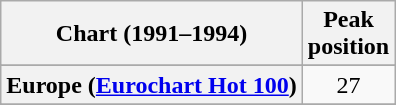<table class="wikitable sortable plainrowheaders" style="text-align:center">
<tr>
<th>Chart (1991–1994)</th>
<th>Peak<br>position</th>
</tr>
<tr>
</tr>
<tr>
</tr>
<tr>
<th scope="row">Europe (<a href='#'>Eurochart Hot 100</a>)</th>
<td>27</td>
</tr>
<tr>
</tr>
<tr>
</tr>
<tr>
</tr>
<tr>
</tr>
<tr>
</tr>
<tr>
</tr>
<tr>
</tr>
<tr>
</tr>
</table>
